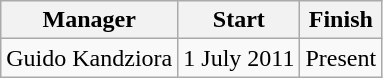<table class="wikitable">
<tr>
<th>Manager</th>
<th>Start</th>
<th>Finish</th>
</tr>
<tr align="center">
<td align="left">Guido Kandziora</td>
<td>1 July 2011</td>
<td>Present</td>
</tr>
</table>
